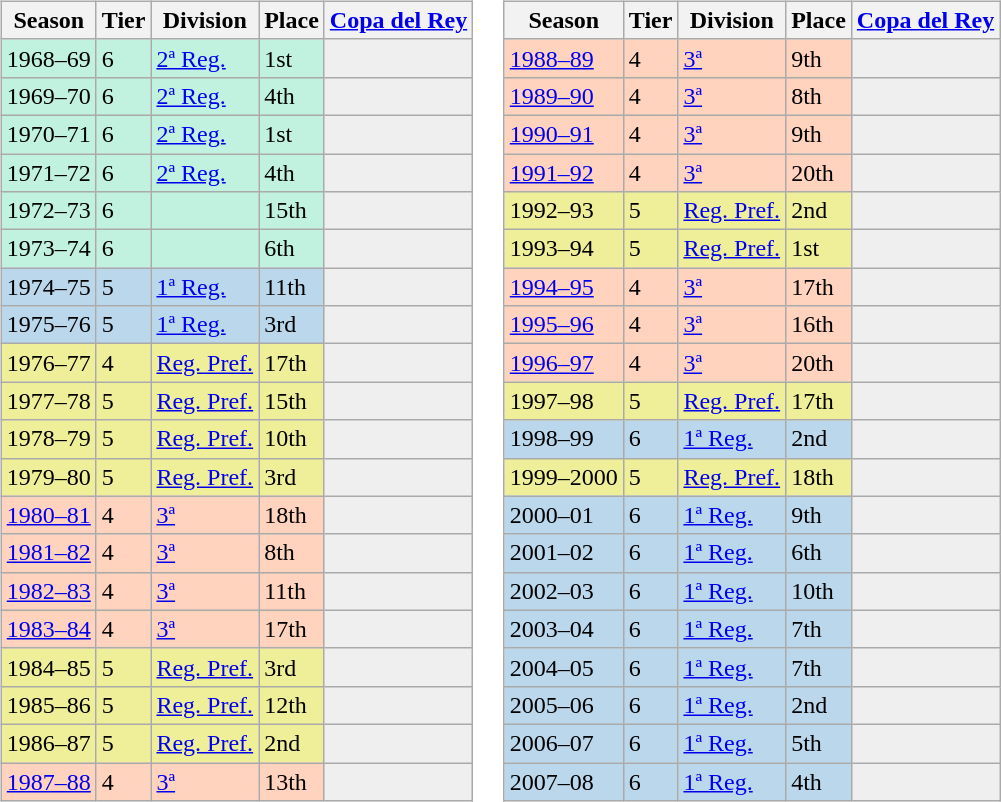<table>
<tr>
<td valign="top" width=0%><br><table class="wikitable">
<tr style="background:#f0f6fa;">
<th>Season</th>
<th>Tier</th>
<th>Division</th>
<th>Place</th>
<th><a href='#'>Copa del Rey</a></th>
</tr>
<tr>
<td style="background:#C0F2DF;">1968–69</td>
<td style="background:#C0F2DF;">6</td>
<td style="background:#C0F2DF;"><a href='#'>2ª Reg.</a></td>
<td style="background:#C0F2DF;">1st</td>
<th style="background:#efefef;"></th>
</tr>
<tr>
<td style="background:#C0F2DF;">1969–70</td>
<td style="background:#C0F2DF;">6</td>
<td style="background:#C0F2DF;"><a href='#'>2ª Reg.</a></td>
<td style="background:#C0F2DF;">4th</td>
<th style="background:#efefef;"></th>
</tr>
<tr>
<td style="background:#C0F2DF;">1970–71</td>
<td style="background:#C0F2DF;">6</td>
<td style="background:#C0F2DF;"><a href='#'>2ª Reg.</a></td>
<td style="background:#C0F2DF;">1st</td>
<th style="background:#efefef;"></th>
</tr>
<tr>
<td style="background:#C0F2DF;">1971–72</td>
<td style="background:#C0F2DF;">6</td>
<td style="background:#C0F2DF;"><a href='#'>2ª Reg.</a></td>
<td style="background:#C0F2DF;">4th</td>
<th style="background:#efefef;"></th>
</tr>
<tr>
<td style="background:#C0F2DF;">1972–73</td>
<td style="background:#C0F2DF;">6</td>
<td style="background:#C0F2DF;"></td>
<td style="background:#C0F2DF;">15th</td>
<th style="background:#efefef;"></th>
</tr>
<tr>
<td style="background:#C0F2DF;">1973–74</td>
<td style="background:#C0F2DF;">6</td>
<td style="background:#C0F2DF;"></td>
<td style="background:#C0F2DF;">6th</td>
<th style="background:#efefef;"></th>
</tr>
<tr>
<td style="background:#BBD7EC;">1974–75</td>
<td style="background:#BBD7EC;">5</td>
<td style="background:#BBD7EC;"><a href='#'>1ª Reg.</a></td>
<td style="background:#BBD7EC;">11th</td>
<th style="background:#efefef;"></th>
</tr>
<tr>
<td style="background:#BBD7EC;">1975–76</td>
<td style="background:#BBD7EC;">5</td>
<td style="background:#BBD7EC;"><a href='#'>1ª Reg.</a></td>
<td style="background:#BBD7EC;">3rd</td>
<th style="background:#efefef;"></th>
</tr>
<tr>
<td style="background:#EFEF99;">1976–77</td>
<td style="background:#EFEF99;">4</td>
<td style="background:#EFEF99;"><a href='#'>Reg. Pref.</a></td>
<td style="background:#EFEF99;">17th</td>
<td style="background:#efefef;"></td>
</tr>
<tr>
<td style="background:#EFEF99;">1977–78</td>
<td style="background:#EFEF99;">5</td>
<td style="background:#EFEF99;"><a href='#'>Reg. Pref.</a></td>
<td style="background:#EFEF99;">15th</td>
<td style="background:#efefef;"></td>
</tr>
<tr>
<td style="background:#EFEF99;">1978–79</td>
<td style="background:#EFEF99;">5</td>
<td style="background:#EFEF99;"><a href='#'>Reg. Pref.</a></td>
<td style="background:#EFEF99;">10th</td>
<td style="background:#efefef;"></td>
</tr>
<tr>
<td style="background:#EFEF99;">1979–80</td>
<td style="background:#EFEF99;">5</td>
<td style="background:#EFEF99;"><a href='#'>Reg. Pref.</a></td>
<td style="background:#EFEF99;">3rd</td>
<td style="background:#efefef;"></td>
</tr>
<tr>
<td style="background:#FFD3BD;"><a href='#'>1980–81</a></td>
<td style="background:#FFD3BD;">4</td>
<td style="background:#FFD3BD;"><a href='#'>3ª</a></td>
<td style="background:#FFD3BD;">18th</td>
<th style="background:#efefef;"></th>
</tr>
<tr>
<td style="background:#FFD3BD;"><a href='#'>1981–82</a></td>
<td style="background:#FFD3BD;">4</td>
<td style="background:#FFD3BD;"><a href='#'>3ª</a></td>
<td style="background:#FFD3BD;">8th</td>
<th style="background:#efefef;"></th>
</tr>
<tr>
<td style="background:#FFD3BD;"><a href='#'>1982–83</a></td>
<td style="background:#FFD3BD;">4</td>
<td style="background:#FFD3BD;"><a href='#'>3ª</a></td>
<td style="background:#FFD3BD;">11th</td>
<th style="background:#efefef;"></th>
</tr>
<tr>
<td style="background:#FFD3BD;"><a href='#'>1983–84</a></td>
<td style="background:#FFD3BD;">4</td>
<td style="background:#FFD3BD;"><a href='#'>3ª</a></td>
<td style="background:#FFD3BD;">17th</td>
<th style="background:#efefef;"></th>
</tr>
<tr>
<td style="background:#EFEF99;">1984–85</td>
<td style="background:#EFEF99;">5</td>
<td style="background:#EFEF99;"><a href='#'>Reg. Pref.</a></td>
<td style="background:#EFEF99;">3rd</td>
<td style="background:#efefef;"></td>
</tr>
<tr>
<td style="background:#EFEF99;">1985–86</td>
<td style="background:#EFEF99;">5</td>
<td style="background:#EFEF99;"><a href='#'>Reg. Pref.</a></td>
<td style="background:#EFEF99;">12th</td>
<td style="background:#efefef;"></td>
</tr>
<tr>
<td style="background:#EFEF99;">1986–87</td>
<td style="background:#EFEF99;">5</td>
<td style="background:#EFEF99;"><a href='#'>Reg. Pref.</a></td>
<td style="background:#EFEF99;">2nd</td>
<td style="background:#efefef;"></td>
</tr>
<tr>
<td style="background:#FFD3BD;"><a href='#'>1987–88</a></td>
<td style="background:#FFD3BD;">4</td>
<td style="background:#FFD3BD;"><a href='#'>3ª</a></td>
<td style="background:#FFD3BD;">13th</td>
<th style="background:#efefef;"></th>
</tr>
</table>
</td>
<td valign="top" width=0%><br><table class="wikitable">
<tr style="background:#f0f6fa;">
<th>Season</th>
<th>Tier</th>
<th>Division</th>
<th>Place</th>
<th><a href='#'>Copa del Rey</a></th>
</tr>
<tr>
<td style="background:#FFD3BD;"><a href='#'>1988–89</a></td>
<td style="background:#FFD3BD;">4</td>
<td style="background:#FFD3BD;"><a href='#'>3ª</a></td>
<td style="background:#FFD3BD;">9th</td>
<th style="background:#efefef;"></th>
</tr>
<tr>
<td style="background:#FFD3BD;"><a href='#'>1989–90</a></td>
<td style="background:#FFD3BD;">4</td>
<td style="background:#FFD3BD;"><a href='#'>3ª</a></td>
<td style="background:#FFD3BD;">8th</td>
<th style="background:#efefef;"></th>
</tr>
<tr>
<td style="background:#FFD3BD;"><a href='#'>1990–91</a></td>
<td style="background:#FFD3BD;">4</td>
<td style="background:#FFD3BD;"><a href='#'>3ª</a></td>
<td style="background:#FFD3BD;">9th</td>
<th style="background:#efefef;"></th>
</tr>
<tr>
<td style="background:#FFD3BD;"><a href='#'>1991–92</a></td>
<td style="background:#FFD3BD;">4</td>
<td style="background:#FFD3BD;"><a href='#'>3ª</a></td>
<td style="background:#FFD3BD;">20th</td>
<th style="background:#efefef;"></th>
</tr>
<tr>
<td style="background:#EFEF99;">1992–93</td>
<td style="background:#EFEF99;">5</td>
<td style="background:#EFEF99;"><a href='#'>Reg. Pref.</a></td>
<td style="background:#EFEF99;">2nd</td>
<td style="background:#efefef;"></td>
</tr>
<tr>
<td style="background:#EFEF99;">1993–94</td>
<td style="background:#EFEF99;">5</td>
<td style="background:#EFEF99;"><a href='#'>Reg. Pref.</a></td>
<td style="background:#EFEF99;">1st</td>
<td style="background:#efefef;"></td>
</tr>
<tr>
<td style="background:#FFD3BD;"><a href='#'>1994–95</a></td>
<td style="background:#FFD3BD;">4</td>
<td style="background:#FFD3BD;"><a href='#'>3ª</a></td>
<td style="background:#FFD3BD;">17th</td>
<th style="background:#efefef;"></th>
</tr>
<tr>
<td style="background:#FFD3BD;"><a href='#'>1995–96</a></td>
<td style="background:#FFD3BD;">4</td>
<td style="background:#FFD3BD;"><a href='#'>3ª</a></td>
<td style="background:#FFD3BD;">16th</td>
<th style="background:#efefef;"></th>
</tr>
<tr>
<td style="background:#FFD3BD;"><a href='#'>1996–97</a></td>
<td style="background:#FFD3BD;">4</td>
<td style="background:#FFD3BD;"><a href='#'>3ª</a></td>
<td style="background:#FFD3BD;">20th</td>
<th style="background:#efefef;"></th>
</tr>
<tr>
<td style="background:#EFEF99;">1997–98</td>
<td style="background:#EFEF99;">5</td>
<td style="background:#EFEF99;"><a href='#'>Reg. Pref.</a></td>
<td style="background:#EFEF99;">17th</td>
<td style="background:#efefef;"></td>
</tr>
<tr>
<td style="background:#BBD7EC;">1998–99</td>
<td style="background:#BBD7EC;">6</td>
<td style="background:#BBD7EC;"><a href='#'>1ª Reg.</a></td>
<td style="background:#BBD7EC;">2nd</td>
<th style="background:#efefef;"></th>
</tr>
<tr>
<td style="background:#EFEF99;">1999–2000</td>
<td style="background:#EFEF99;">5</td>
<td style="background:#EFEF99;"><a href='#'>Reg. Pref.</a></td>
<td style="background:#EFEF99;">18th</td>
<td style="background:#efefef;"></td>
</tr>
<tr>
<td style="background:#BBD7EC;">2000–01</td>
<td style="background:#BBD7EC;">6</td>
<td style="background:#BBD7EC;"><a href='#'>1ª Reg.</a></td>
<td style="background:#BBD7EC;">9th</td>
<th style="background:#efefef;"></th>
</tr>
<tr>
<td style="background:#BBD7EC;">2001–02</td>
<td style="background:#BBD7EC;">6</td>
<td style="background:#BBD7EC;"><a href='#'>1ª Reg.</a></td>
<td style="background:#BBD7EC;">6th</td>
<th style="background:#efefef;"></th>
</tr>
<tr>
<td style="background:#BBD7EC;">2002–03</td>
<td style="background:#BBD7EC;">6</td>
<td style="background:#BBD7EC;"><a href='#'>1ª Reg.</a></td>
<td style="background:#BBD7EC;">10th</td>
<th style="background:#efefef;"></th>
</tr>
<tr>
<td style="background:#BBD7EC;">2003–04</td>
<td style="background:#BBD7EC;">6</td>
<td style="background:#BBD7EC;"><a href='#'>1ª Reg.</a></td>
<td style="background:#BBD7EC;">7th</td>
<th style="background:#efefef;"></th>
</tr>
<tr>
<td style="background:#BBD7EC;">2004–05</td>
<td style="background:#BBD7EC;">6</td>
<td style="background:#BBD7EC;"><a href='#'>1ª Reg.</a></td>
<td style="background:#BBD7EC;">7th</td>
<th style="background:#efefef;"></th>
</tr>
<tr>
<td style="background:#BBD7EC;">2005–06</td>
<td style="background:#BBD7EC;">6</td>
<td style="background:#BBD7EC;"><a href='#'>1ª Reg.</a></td>
<td style="background:#BBD7EC;">2nd</td>
<th style="background:#efefef;"></th>
</tr>
<tr>
<td style="background:#BBD7EC;">2006–07</td>
<td style="background:#BBD7EC;">6</td>
<td style="background:#BBD7EC;"><a href='#'>1ª Reg.</a></td>
<td style="background:#BBD7EC;">5th</td>
<th style="background:#efefef;"></th>
</tr>
<tr>
<td style="background:#BBD7EC;">2007–08</td>
<td style="background:#BBD7EC;">6</td>
<td style="background:#BBD7EC;"><a href='#'>1ª Reg.</a></td>
<td style="background:#BBD7EC;">4th</td>
<th style="background:#efefef;"></th>
</tr>
</table>
</td>
</tr>
</table>
